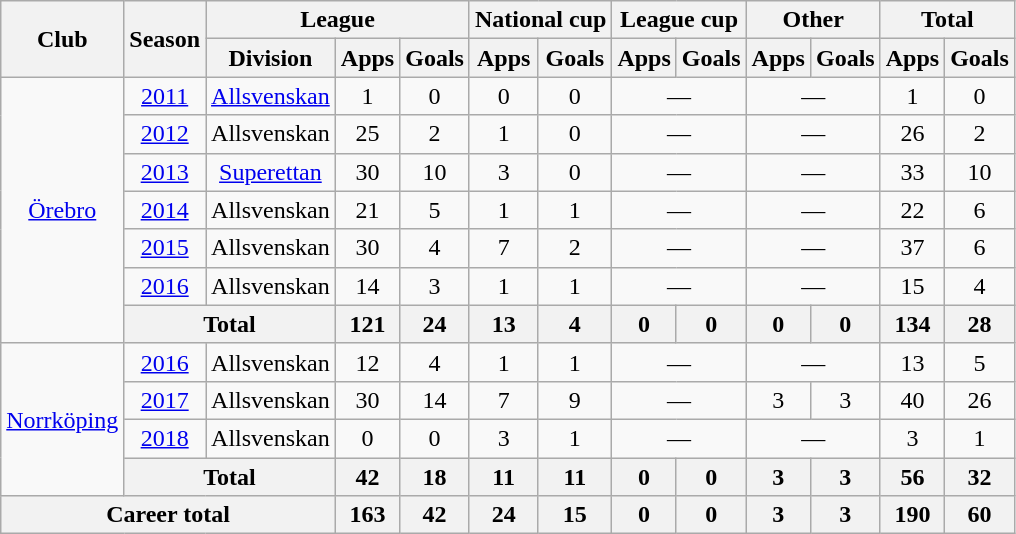<table class="wikitable" style="text-align:center">
<tr>
<th rowspan="2">Club</th>
<th rowspan="2">Season</th>
<th colspan="3">League</th>
<th colspan="2">National cup</th>
<th colspan="2">League cup</th>
<th colspan="2">Other</th>
<th colspan="2">Total</th>
</tr>
<tr>
<th>Division</th>
<th>Apps</th>
<th>Goals</th>
<th>Apps</th>
<th>Goals</th>
<th>Apps</th>
<th>Goals</th>
<th>Apps</th>
<th>Goals</th>
<th>Apps</th>
<th>Goals</th>
</tr>
<tr>
<td rowspan="7"><a href='#'>Örebro</a></td>
<td><a href='#'>2011</a></td>
<td><a href='#'>Allsvenskan</a></td>
<td>1</td>
<td>0</td>
<td>0</td>
<td>0</td>
<td colspan="2">—</td>
<td colspan="2">—</td>
<td>1</td>
<td>0</td>
</tr>
<tr>
<td><a href='#'>2012</a></td>
<td>Allsvenskan</td>
<td>25</td>
<td>2</td>
<td>1</td>
<td>0</td>
<td colspan="2">—</td>
<td colspan="2">—</td>
<td>26</td>
<td>2</td>
</tr>
<tr>
<td><a href='#'>2013</a></td>
<td><a href='#'>Superettan</a></td>
<td>30</td>
<td>10</td>
<td>3</td>
<td>0</td>
<td colspan="2">—</td>
<td colspan="2">—</td>
<td>33</td>
<td>10</td>
</tr>
<tr>
<td><a href='#'>2014</a></td>
<td>Allsvenskan</td>
<td>21</td>
<td>5</td>
<td>1</td>
<td>1</td>
<td colspan="2">—</td>
<td colspan="2">—</td>
<td>22</td>
<td>6</td>
</tr>
<tr>
<td><a href='#'>2015</a></td>
<td>Allsvenskan</td>
<td>30</td>
<td>4</td>
<td>7</td>
<td>2</td>
<td colspan="2">—</td>
<td colspan="2">—</td>
<td>37</td>
<td>6</td>
</tr>
<tr>
<td><a href='#'>2016</a></td>
<td>Allsvenskan</td>
<td>14</td>
<td>3</td>
<td>1</td>
<td>1</td>
<td colspan="2">—</td>
<td colspan="2">—</td>
<td>15</td>
<td>4</td>
</tr>
<tr>
<th colspan="2">Total</th>
<th>121</th>
<th>24</th>
<th>13</th>
<th>4</th>
<th>0</th>
<th>0</th>
<th>0</th>
<th>0</th>
<th>134</th>
<th>28</th>
</tr>
<tr>
<td rowspan="4"><a href='#'>Norrköping</a></td>
<td><a href='#'>2016</a></td>
<td>Allsvenskan</td>
<td>12</td>
<td>4</td>
<td>1</td>
<td>1</td>
<td colspan="2">—</td>
<td colspan="2">—</td>
<td>13</td>
<td>5</td>
</tr>
<tr>
<td><a href='#'>2017</a></td>
<td>Allsvenskan</td>
<td>30</td>
<td>14</td>
<td>7</td>
<td>9</td>
<td colspan="2">—</td>
<td>3</td>
<td>3</td>
<td>40</td>
<td>26</td>
</tr>
<tr>
<td><a href='#'>2018</a></td>
<td>Allsvenskan</td>
<td>0</td>
<td>0</td>
<td>3</td>
<td>1</td>
<td colspan="2">—</td>
<td colspan="2">—</td>
<td>3</td>
<td>1</td>
</tr>
<tr>
<th colspan="2">Total</th>
<th>42</th>
<th>18</th>
<th>11</th>
<th>11</th>
<th>0</th>
<th>0</th>
<th>3</th>
<th>3</th>
<th>56</th>
<th>32</th>
</tr>
<tr>
<th colspan="3">Career total</th>
<th>163</th>
<th>42</th>
<th>24</th>
<th>15</th>
<th>0</th>
<th>0</th>
<th>3</th>
<th>3</th>
<th>190</th>
<th>60</th>
</tr>
</table>
